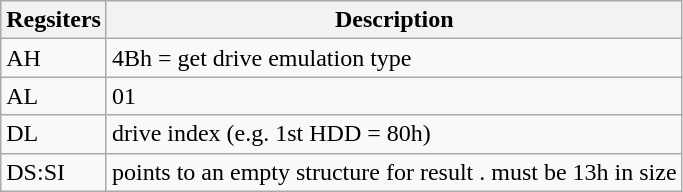<table class="wikitable">
<tr>
<th>Regsiters</th>
<th>Description</th>
</tr>
<tr>
<td>AH</td>
<td>4Bh = get drive emulation type</td>
</tr>
<tr>
<td>AL</td>
<td>01</td>
</tr>
<tr>
<td>DL</td>
<td>drive index (e.g. 1st HDD = 80h)</td>
</tr>
<tr>
<td>DS:SI</td>
<td>points to an empty structure for result . must be 13h in size</td>
</tr>
</table>
